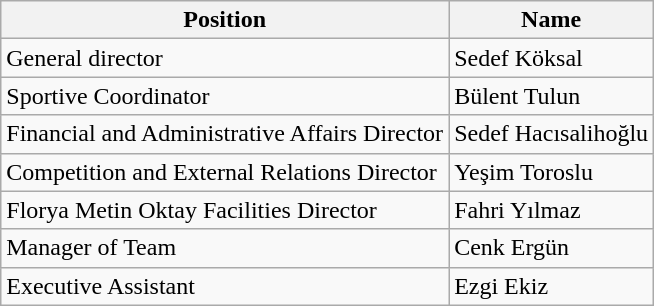<table class="wikitable">
<tr>
<th>Position</th>
<th>Name</th>
</tr>
<tr>
<td>General director</td>
<td>Sedef Köksal</td>
</tr>
<tr>
<td>Sportive Coordinator</td>
<td>Bülent Tulun</td>
</tr>
<tr>
<td>Financial and Administrative Affairs Director</td>
<td>Sedef Hacısalihoğlu</td>
</tr>
<tr>
<td>Competition and External Relations Director</td>
<td>Yeşim Toroslu</td>
</tr>
<tr>
<td>Florya Metin Oktay Facilities Director</td>
<td>Fahri Yılmaz</td>
</tr>
<tr>
<td>Manager of Team</td>
<td>Cenk Ergün</td>
</tr>
<tr>
<td>Executive Assistant</td>
<td>Ezgi Ekiz</td>
</tr>
</table>
